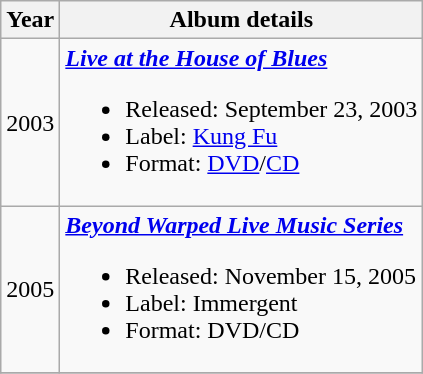<table class ="wikitable">
<tr>
<th>Year</th>
<th>Album details</th>
</tr>
<tr>
<td>2003</td>
<td><strong><em><a href='#'>Live at the House of Blues</a></em></strong><br><ul><li>Released: September 23, 2003</li><li>Label: <a href='#'>Kung Fu</a></li><li>Format: <a href='#'>DVD</a>/<a href='#'>CD</a></li></ul></td>
</tr>
<tr>
<td>2005</td>
<td><strong><em><a href='#'>Beyond Warped Live Music Series</a></em></strong><br><ul><li>Released: November 15, 2005</li><li>Label: Immergent</li><li>Format: DVD/CD</li></ul></td>
</tr>
<tr>
</tr>
</table>
